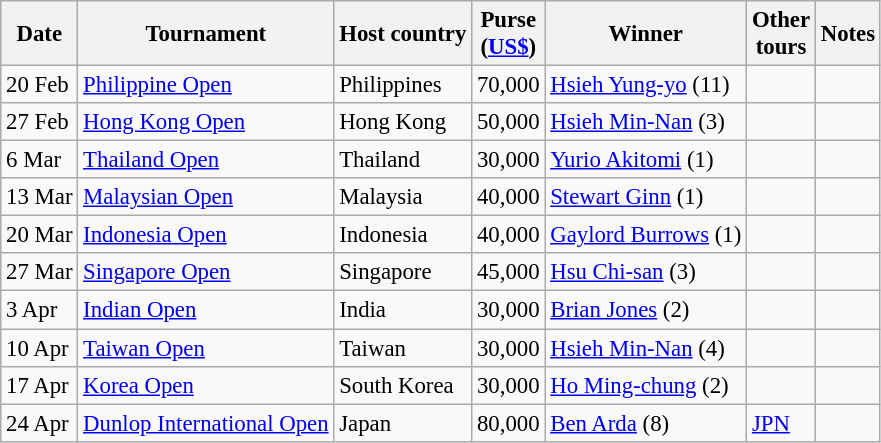<table class="wikitable" style="font-size:95%">
<tr>
<th>Date</th>
<th>Tournament</th>
<th>Host country</th>
<th>Purse<br>(<a href='#'>US$</a>)</th>
<th>Winner</th>
<th>Other<br>tours</th>
<th>Notes</th>
</tr>
<tr>
<td>20 Feb</td>
<td><a href='#'>Philippine Open</a></td>
<td>Philippines</td>
<td align=right>70,000</td>
<td> <a href='#'>Hsieh Yung-yo</a> (11)</td>
<td></td>
<td></td>
</tr>
<tr>
<td>27 Feb</td>
<td><a href='#'>Hong Kong Open</a></td>
<td>Hong Kong</td>
<td align=right>50,000</td>
<td> <a href='#'>Hsieh Min-Nan</a> (3)</td>
<td></td>
<td></td>
</tr>
<tr>
<td>6 Mar</td>
<td><a href='#'>Thailand Open</a></td>
<td>Thailand</td>
<td align=right>30,000</td>
<td> <a href='#'>Yurio Akitomi</a> (1)</td>
<td></td>
<td></td>
</tr>
<tr>
<td>13 Mar</td>
<td><a href='#'>Malaysian Open</a></td>
<td>Malaysia</td>
<td align=right>40,000</td>
<td> <a href='#'>Stewart Ginn</a> (1)</td>
<td></td>
<td></td>
</tr>
<tr>
<td>20 Mar</td>
<td><a href='#'>Indonesia Open</a></td>
<td>Indonesia</td>
<td align=right>40,000</td>
<td> <a href='#'>Gaylord Burrows</a> (1)</td>
<td></td>
<td></td>
</tr>
<tr>
<td>27 Mar</td>
<td><a href='#'>Singapore Open</a></td>
<td>Singapore</td>
<td align=right>45,000</td>
<td> <a href='#'>Hsu Chi-san</a> (3)</td>
<td></td>
<td></td>
</tr>
<tr>
<td>3 Apr</td>
<td><a href='#'>Indian Open</a></td>
<td>India</td>
<td align=right>30,000</td>
<td> <a href='#'>Brian Jones</a> (2)</td>
<td></td>
<td></td>
</tr>
<tr>
<td>10 Apr</td>
<td><a href='#'>Taiwan Open</a></td>
<td>Taiwan</td>
<td align=right>30,000</td>
<td> <a href='#'>Hsieh Min-Nan</a> (4)</td>
<td></td>
<td></td>
</tr>
<tr>
<td>17 Apr</td>
<td><a href='#'>Korea Open</a></td>
<td>South Korea</td>
<td align=right>30,000</td>
<td> <a href='#'>Ho Ming-chung</a> (2)</td>
<td></td>
<td></td>
</tr>
<tr>
<td>24 Apr</td>
<td><a href='#'>Dunlop International Open</a></td>
<td>Japan</td>
<td align=right>80,000</td>
<td> <a href='#'>Ben Arda</a> (8)</td>
<td><a href='#'>JPN</a></td>
<td></td>
</tr>
</table>
